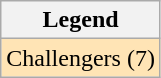<table class=wikitable>
<tr>
<th>Legend</th>
</tr>
<tr bgcolor=moccasin>
<td>Challengers (7)</td>
</tr>
</table>
